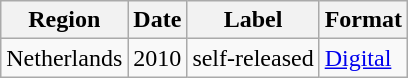<table class="wikitable">
<tr>
<th>Region</th>
<th>Date</th>
<th>Label</th>
<th>Format</th>
</tr>
<tr>
<td>Netherlands</td>
<td>2010</td>
<td>self-released</td>
<td><a href='#'>Digital</a></td>
</tr>
</table>
